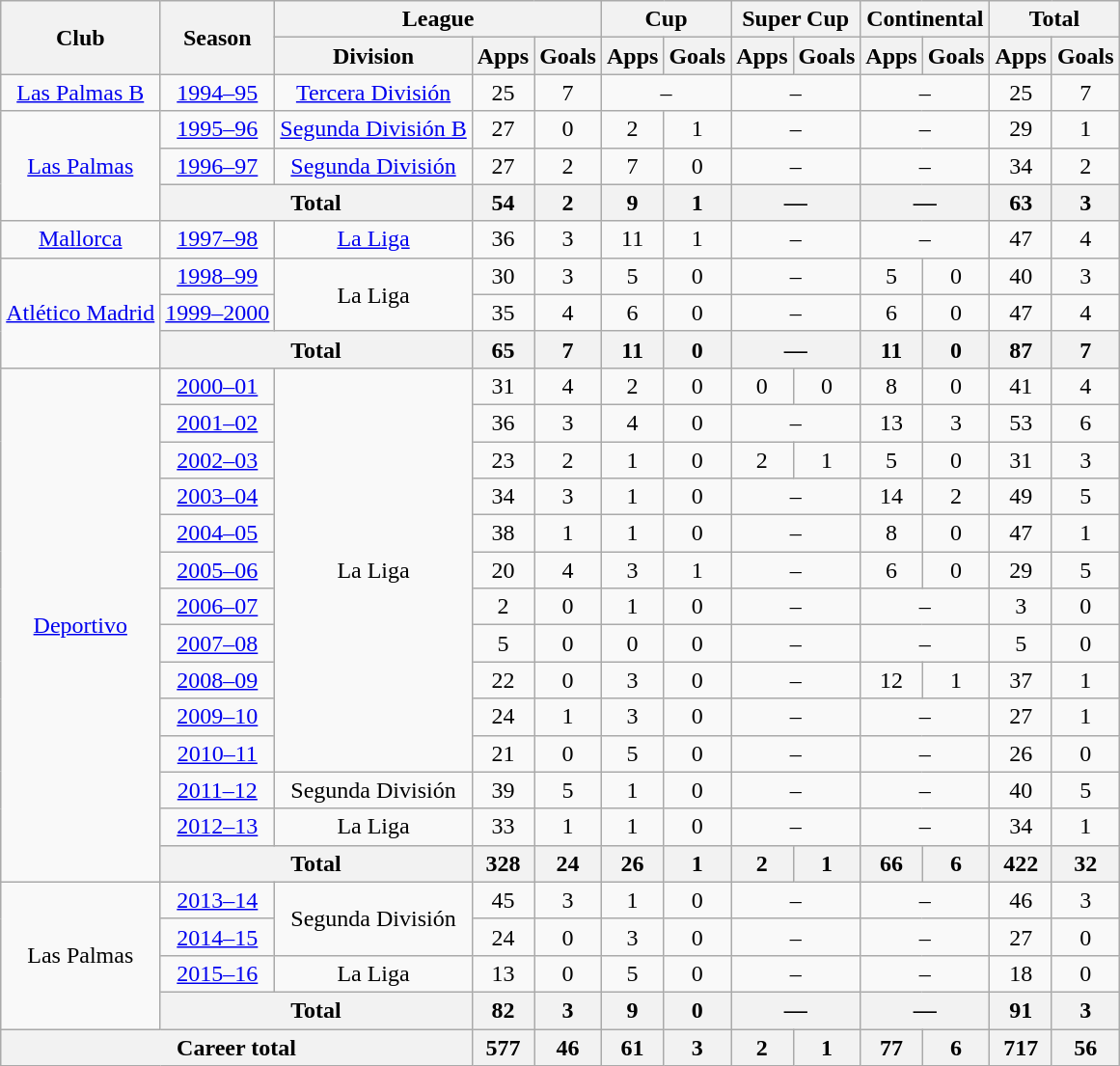<table class="wikitable" style="text-align:center">
<tr>
<th rowspan="2">Club</th>
<th rowspan="2">Season</th>
<th colspan="3">League</th>
<th colspan="2">Cup</th>
<th colspan="2">Super Cup</th>
<th colspan="2">Continental</th>
<th colspan="2">Total</th>
</tr>
<tr>
<th>Division</th>
<th>Apps</th>
<th>Goals</th>
<th>Apps</th>
<th>Goals</th>
<th>Apps</th>
<th>Goals</th>
<th>Apps</th>
<th>Goals</th>
<th>Apps</th>
<th>Goals</th>
</tr>
<tr>
<td><a href='#'>Las Palmas B</a></td>
<td><a href='#'>1994–95</a></td>
<td><a href='#'>Tercera División</a></td>
<td>25</td>
<td>7</td>
<td colspan="2">–</td>
<td colspan="2">–</td>
<td colspan="2">–</td>
<td>25</td>
<td>7</td>
</tr>
<tr>
<td rowspan="3"><a href='#'>Las Palmas</a></td>
<td><a href='#'>1995–96</a></td>
<td><a href='#'>Segunda División B</a></td>
<td>27</td>
<td>0</td>
<td>2</td>
<td>1</td>
<td colspan="2">–</td>
<td colspan="2">–</td>
<td>29</td>
<td>1</td>
</tr>
<tr>
<td><a href='#'>1996–97</a></td>
<td><a href='#'>Segunda División</a></td>
<td>27</td>
<td>2</td>
<td>7</td>
<td>0</td>
<td colspan="2">–</td>
<td colspan="2">–</td>
<td>34</td>
<td>2</td>
</tr>
<tr>
<th colspan="2">Total</th>
<th>54</th>
<th>2</th>
<th>9</th>
<th>1</th>
<th colspan="2">—</th>
<th colspan="2">—</th>
<th>63</th>
<th>3</th>
</tr>
<tr>
<td><a href='#'>Mallorca</a></td>
<td><a href='#'>1997–98</a></td>
<td><a href='#'>La Liga</a></td>
<td>36</td>
<td>3</td>
<td>11</td>
<td>1</td>
<td colspan="2">–</td>
<td colspan="2">–</td>
<td>47</td>
<td>4</td>
</tr>
<tr>
<td rowspan="3"><a href='#'>Atlético Madrid</a></td>
<td><a href='#'>1998–99</a></td>
<td rowspan="2">La Liga</td>
<td>30</td>
<td>3</td>
<td>5</td>
<td>0</td>
<td colspan="2">–</td>
<td>5</td>
<td>0</td>
<td>40</td>
<td>3</td>
</tr>
<tr>
<td><a href='#'>1999–2000</a></td>
<td>35</td>
<td>4</td>
<td>6</td>
<td>0</td>
<td colspan="2">–</td>
<td>6</td>
<td>0</td>
<td>47</td>
<td>4</td>
</tr>
<tr>
<th colspan="2">Total</th>
<th>65</th>
<th>7</th>
<th>11</th>
<th>0</th>
<th colspan="2">—</th>
<th>11</th>
<th>0</th>
<th>87</th>
<th>7</th>
</tr>
<tr>
<td rowspan="14"><a href='#'>Deportivo</a></td>
<td><a href='#'>2000–01</a></td>
<td rowspan="11">La Liga</td>
<td>31</td>
<td>4</td>
<td>2</td>
<td>0</td>
<td>0</td>
<td>0</td>
<td>8</td>
<td>0</td>
<td>41</td>
<td>4</td>
</tr>
<tr>
<td><a href='#'>2001–02</a></td>
<td>36</td>
<td>3</td>
<td>4</td>
<td>0</td>
<td colspan="2">–</td>
<td>13</td>
<td>3</td>
<td>53</td>
<td>6</td>
</tr>
<tr>
<td><a href='#'>2002–03</a></td>
<td>23</td>
<td>2</td>
<td>1</td>
<td>0</td>
<td>2</td>
<td>1</td>
<td>5</td>
<td>0</td>
<td>31</td>
<td>3</td>
</tr>
<tr>
<td><a href='#'>2003–04</a></td>
<td>34</td>
<td>3</td>
<td>1</td>
<td>0</td>
<td colspan="2">–</td>
<td>14</td>
<td>2</td>
<td>49</td>
<td>5</td>
</tr>
<tr>
<td><a href='#'>2004–05</a></td>
<td>38</td>
<td>1</td>
<td>1</td>
<td>0</td>
<td colspan="2">–</td>
<td>8</td>
<td>0</td>
<td>47</td>
<td>1</td>
</tr>
<tr>
<td><a href='#'>2005–06</a></td>
<td>20</td>
<td>4</td>
<td>3</td>
<td>1</td>
<td colspan="2">–</td>
<td>6</td>
<td>0</td>
<td>29</td>
<td>5</td>
</tr>
<tr>
<td><a href='#'>2006–07</a></td>
<td>2</td>
<td>0</td>
<td>1</td>
<td>0</td>
<td colspan="2">–</td>
<td colspan="2">–</td>
<td>3</td>
<td>0</td>
</tr>
<tr>
<td><a href='#'>2007–08</a></td>
<td>5</td>
<td>0</td>
<td>0</td>
<td>0</td>
<td colspan="2">–</td>
<td colspan="2">–</td>
<td>5</td>
<td>0</td>
</tr>
<tr>
<td><a href='#'>2008–09</a></td>
<td>22</td>
<td>0</td>
<td>3</td>
<td>0</td>
<td colspan="2">–</td>
<td>12</td>
<td>1</td>
<td>37</td>
<td>1</td>
</tr>
<tr>
<td><a href='#'>2009–10</a></td>
<td>24</td>
<td>1</td>
<td>3</td>
<td>0</td>
<td colspan="2">–</td>
<td colspan="2">–</td>
<td>27</td>
<td>1</td>
</tr>
<tr>
<td><a href='#'>2010–11</a></td>
<td>21</td>
<td>0</td>
<td>5</td>
<td>0</td>
<td colspan="2">–</td>
<td colspan="2">–</td>
<td>26</td>
<td>0</td>
</tr>
<tr>
<td><a href='#'>2011–12</a></td>
<td>Segunda División</td>
<td>39</td>
<td>5</td>
<td>1</td>
<td>0</td>
<td colspan="2">–</td>
<td colspan="2">–</td>
<td>40</td>
<td>5</td>
</tr>
<tr>
<td><a href='#'>2012–13</a></td>
<td>La Liga</td>
<td>33</td>
<td>1</td>
<td>1</td>
<td>0</td>
<td colspan="2">–</td>
<td colspan="2">–</td>
<td>34</td>
<td>1</td>
</tr>
<tr>
<th colspan="2">Total</th>
<th>328</th>
<th>24</th>
<th>26</th>
<th>1</th>
<th>2</th>
<th>1</th>
<th>66</th>
<th>6</th>
<th>422</th>
<th>32</th>
</tr>
<tr>
<td rowspan="4">Las Palmas</td>
<td><a href='#'>2013–14</a></td>
<td rowspan="2">Segunda División</td>
<td>45</td>
<td>3</td>
<td>1</td>
<td>0</td>
<td colspan="2">–</td>
<td colspan="2">–</td>
<td>46</td>
<td>3</td>
</tr>
<tr>
<td><a href='#'>2014–15</a></td>
<td>24</td>
<td>0</td>
<td>3</td>
<td>0</td>
<td colspan="2">–</td>
<td colspan="2">–</td>
<td>27</td>
<td>0</td>
</tr>
<tr>
<td><a href='#'>2015–16</a></td>
<td>La Liga</td>
<td>13</td>
<td>0</td>
<td>5</td>
<td>0</td>
<td colspan="2">–</td>
<td colspan="2">–</td>
<td>18</td>
<td>0</td>
</tr>
<tr>
<th colspan="2">Total</th>
<th>82</th>
<th>3</th>
<th>9</th>
<th>0</th>
<th colspan="2">—</th>
<th colspan="2">—</th>
<th>91</th>
<th>3</th>
</tr>
<tr>
<th colspan="3">Career total</th>
<th>577</th>
<th>46</th>
<th>61</th>
<th>3</th>
<th>2</th>
<th>1</th>
<th>77</th>
<th>6</th>
<th>717</th>
<th>56</th>
</tr>
</table>
